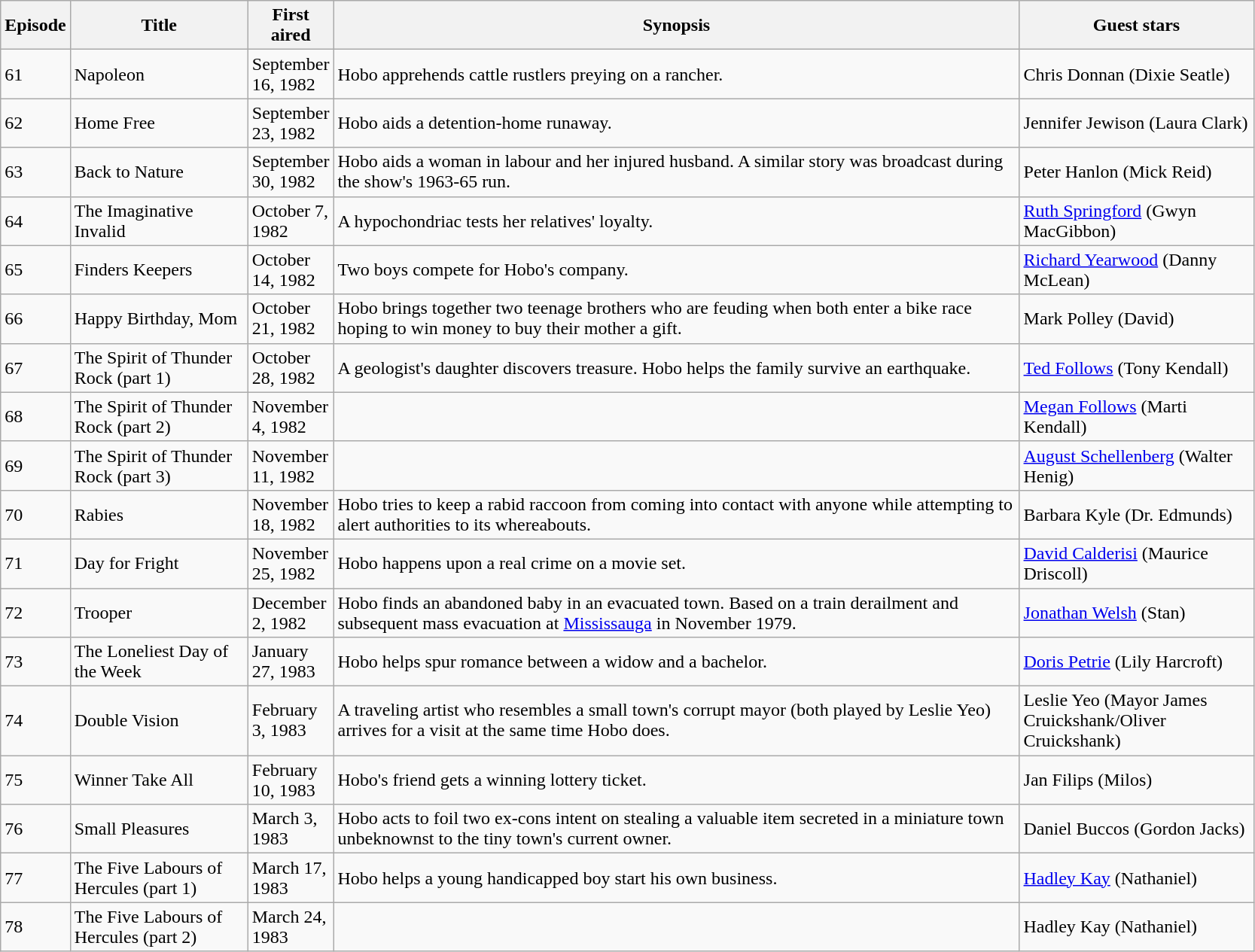<table class="wikitable">
<tr>
<th scope="col" style="width:50px;">Episode</th>
<th scope="col" style="width:150px;">Title</th>
<th scope="col" style="width:50px;">First aired</th>
<th scope="col" style="width:600px;">Synopsis</th>
<th scope="col" style="width:200px;">Guest stars</th>
</tr>
<tr>
<td>61</td>
<td>Napoleon</td>
<td>September 16, 1982</td>
<td>Hobo apprehends cattle rustlers preying on a rancher.</td>
<td>Chris Donnan (Dixie Seatle)</td>
</tr>
<tr>
<td>62</td>
<td>Home Free</td>
<td>September 23, 1982</td>
<td>Hobo aids a detention-home runaway.</td>
<td>Jennifer Jewison (Laura Clark)</td>
</tr>
<tr>
<td>63</td>
<td>Back to Nature</td>
<td>September 30, 1982</td>
<td>Hobo aids a woman in labour and her injured husband. A similar story was broadcast during the show's 1963-65 run.</td>
<td>Peter Hanlon (Mick Reid)</td>
</tr>
<tr>
<td>64</td>
<td>The Imaginative Invalid</td>
<td>October 7, 1982</td>
<td>A hypochondriac tests her relatives' loyalty.</td>
<td><a href='#'>Ruth Springford</a> (Gwyn MacGibbon)</td>
</tr>
<tr>
<td>65</td>
<td>Finders Keepers</td>
<td>October 14, 1982</td>
<td>Two boys compete for Hobo's company.</td>
<td><a href='#'>Richard Yearwood</a> (Danny McLean)</td>
</tr>
<tr>
<td>66</td>
<td>Happy Birthday, Mom</td>
<td>October 21, 1982</td>
<td>Hobo brings together two teenage brothers who are feuding when both enter a bike race hoping to win money to buy their mother a gift.</td>
<td>Mark Polley (David)</td>
</tr>
<tr>
<td>67</td>
<td>The Spirit of Thunder Rock (part 1)</td>
<td>October 28, 1982</td>
<td>A geologist's daughter discovers treasure. Hobo helps the family survive an earthquake.</td>
<td><a href='#'>Ted Follows</a> (Tony Kendall)</td>
</tr>
<tr>
<td>68</td>
<td>The Spirit of Thunder Rock (part 2)</td>
<td>November 4, 1982</td>
<td></td>
<td><a href='#'>Megan Follows</a> (Marti Kendall)</td>
</tr>
<tr>
<td>69</td>
<td>The Spirit of Thunder Rock (part 3)</td>
<td>November 11, 1982</td>
<td></td>
<td><a href='#'>August Schellenberg</a> (Walter Henig)</td>
</tr>
<tr>
<td>70</td>
<td>Rabies</td>
<td>November 18, 1982</td>
<td>Hobo tries to keep a rabid raccoon from coming into contact with anyone while attempting to alert authorities to its whereabouts.</td>
<td>Barbara Kyle (Dr. Edmunds)</td>
</tr>
<tr>
<td>71</td>
<td>Day for Fright</td>
<td>November 25, 1982</td>
<td>Hobo happens upon a real crime on a movie set.</td>
<td><a href='#'>David Calderisi</a> (Maurice Driscoll)</td>
</tr>
<tr>
<td>72</td>
<td>Trooper</td>
<td>December 2, 1982</td>
<td>Hobo finds an abandoned baby in an evacuated town. Based on a train derailment and subsequent mass evacuation at <a href='#'>Mississauga</a> in November 1979.</td>
<td><a href='#'>Jonathan Welsh</a> (Stan)</td>
</tr>
<tr>
<td>73</td>
<td>The Loneliest Day of the Week</td>
<td>January 27, 1983</td>
<td>Hobo helps spur romance between a widow and a bachelor.</td>
<td><a href='#'>Doris Petrie</a> (Lily Harcroft)</td>
</tr>
<tr>
<td>74</td>
<td>Double Vision</td>
<td>February 3, 1983</td>
<td>A traveling artist who resembles a small town's corrupt mayor (both played by Leslie Yeo) arrives for a visit at the same time Hobo does.</td>
<td>Leslie Yeo (Mayor James Cruickshank/Oliver Cruickshank)</td>
</tr>
<tr>
<td>75</td>
<td>Winner Take All</td>
<td>February 10, 1983</td>
<td>Hobo's friend gets a winning lottery ticket.</td>
<td>Jan Filips (Milos)</td>
</tr>
<tr>
<td>76</td>
<td>Small Pleasures</td>
<td>March 3, 1983</td>
<td>Hobo acts to foil two ex-cons intent on stealing a valuable item secreted in a miniature town unbeknownst to the tiny town's current owner.</td>
<td>Daniel Buccos (Gordon Jacks)</td>
</tr>
<tr>
<td>77</td>
<td>The Five Labours of Hercules (part 1)</td>
<td>March 17, 1983</td>
<td>Hobo helps a young handicapped boy start his own business.</td>
<td><a href='#'>Hadley Kay</a> (Nathaniel)</td>
</tr>
<tr>
<td>78</td>
<td>The Five Labours of Hercules (part 2)</td>
<td>March 24, 1983</td>
<td></td>
<td>Hadley Kay (Nathaniel)</td>
</tr>
</table>
